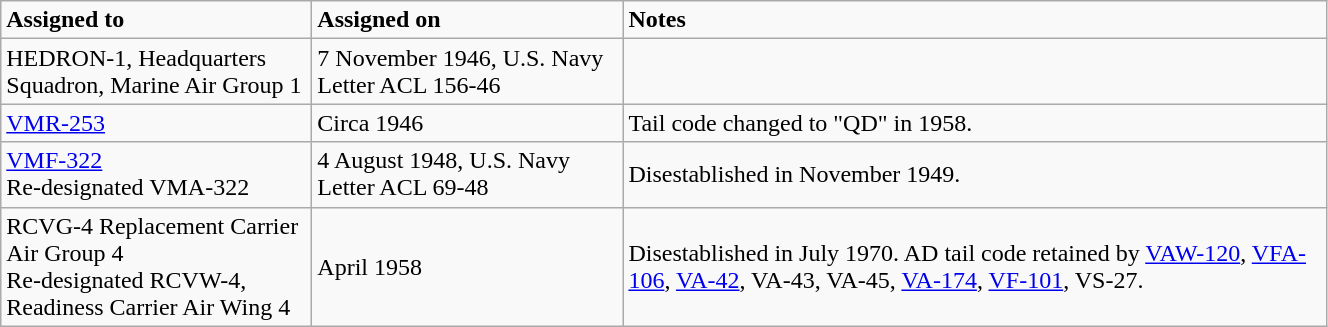<table class="wikitable" style="width: 70%;">
<tr>
<td style="width: 200px;"><strong>Assigned to</strong></td>
<td style="width: 200px;"><strong>Assigned on</strong></td>
<td><strong>Notes</strong></td>
</tr>
<tr>
<td>HEDRON-1, Headquarters Squadron, Marine Air Group 1</td>
<td>7 November 1946, U.S. Navy Letter ACL 156-46</td>
<td></td>
</tr>
<tr>
<td><a href='#'>VMR-253</a></td>
<td>Circa 1946</td>
<td>Tail code changed to "QD" in 1958.</td>
</tr>
<tr>
<td><a href='#'>VMF-322</a><br>Re-designated VMA-322</td>
<td>4 August 1948, U.S. Navy Letter ACL 69-48</td>
<td>Disestablished in November 1949.</td>
</tr>
<tr>
<td>RCVG-4 Replacement Carrier Air Group 4<br>Re-designated RCVW-4, Readiness Carrier Air Wing 4</td>
<td>April 1958</td>
<td>Disestablished in July 1970. AD tail code retained by <a href='#'>VAW-120</a>, <a href='#'>VFA-106</a>, <a href='#'>VA-42</a>, VA-43, VA-45, <a href='#'>VA-174</a>, <a href='#'>VF-101</a>, VS-27.</td>
</tr>
</table>
